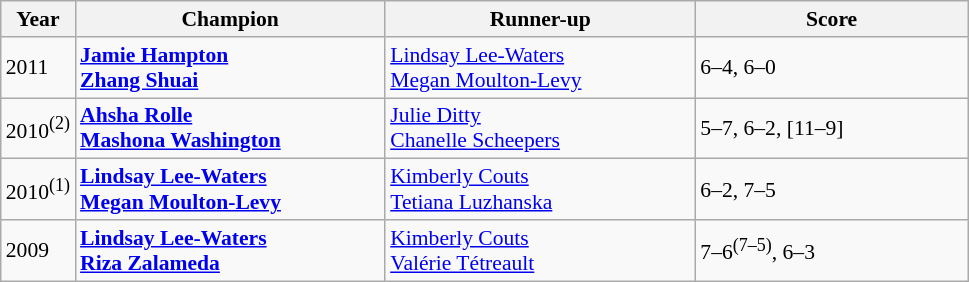<table class="wikitable" style="font-size:90%">
<tr>
<th>Year</th>
<th width="200">Champion</th>
<th width="200">Runner-up</th>
<th width="175">Score</th>
</tr>
<tr>
<td>2011</td>
<td> <strong><a href='#'>Jamie Hampton</a></strong><br> <strong><a href='#'>Zhang Shuai</a></strong></td>
<td> <a href='#'>Lindsay Lee-Waters</a><br> <a href='#'>Megan Moulton-Levy</a></td>
<td>6–4, 6–0</td>
</tr>
<tr>
<td>2010<sup>(2)</sup></td>
<td> <strong><a href='#'>Ahsha Rolle</a></strong><br> <strong><a href='#'>Mashona Washington</a></strong></td>
<td> <a href='#'>Julie Ditty</a><br> <a href='#'>Chanelle Scheepers</a></td>
<td>5–7, 6–2, [11–9]</td>
</tr>
<tr>
<td>2010<sup>(1)</sup></td>
<td> <strong><a href='#'>Lindsay Lee-Waters</a></strong><br> <strong><a href='#'>Megan Moulton-Levy</a></strong></td>
<td> <a href='#'>Kimberly Couts</a><br> <a href='#'>Tetiana Luzhanska</a></td>
<td>6–2, 7–5</td>
</tr>
<tr>
<td>2009</td>
<td> <strong><a href='#'>Lindsay Lee-Waters</a></strong><br> <strong><a href='#'>Riza Zalameda</a></strong></td>
<td> <a href='#'>Kimberly Couts</a><br> <a href='#'>Valérie Tétreault</a></td>
<td>7–6<sup>(7–5)</sup>, 6–3</td>
</tr>
</table>
